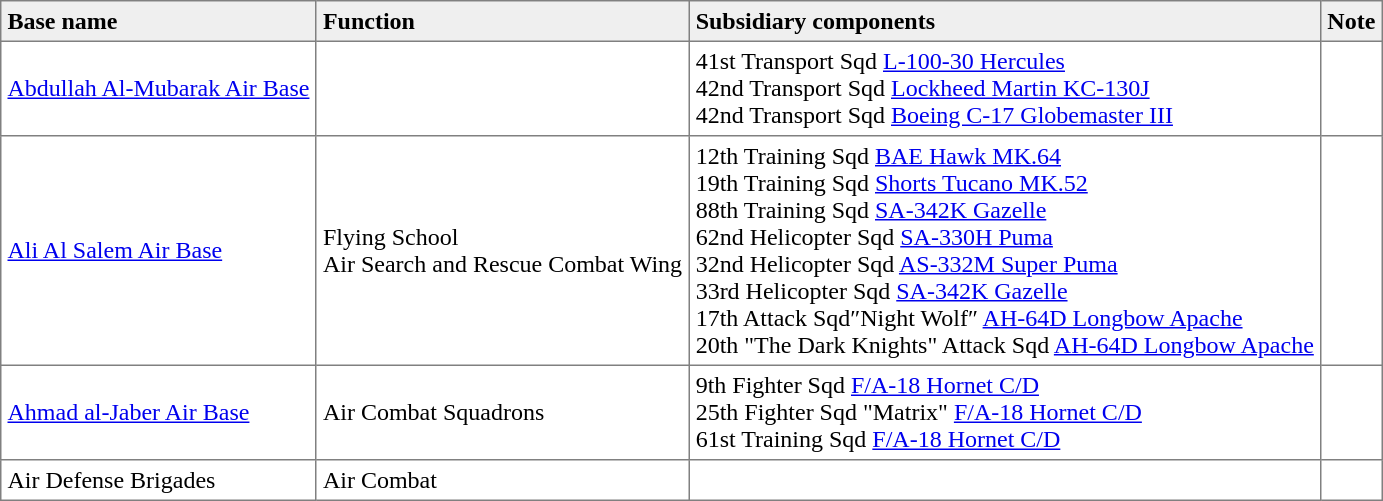<table border="1" cellpadding="4" cellspacing="0" style="text-align:left; border-collapse:collapse;">
<tr bgcolor=#efefef>
<th>Base name</th>
<th>Function</th>
<th>Subsidiary components</th>
<th>Note</th>
</tr>
<tr>
<td><a href='#'>Abdullah Al-Mubarak Air Base</a></td>
<td></td>
<td>41st Transport Sqd <a href='#'>L-100-30 Hercules</a><br>42nd Transport Sqd <a href='#'>Lockheed Martin KC-130J</a><br>42nd Transport Sqd <a href='#'>Boeing C-17 Globemaster III</a></td>
<td></td>
</tr>
<tr>
<td><a href='#'>Ali Al Salem Air Base</a></td>
<td>Flying School<br> Air Search and Rescue Combat Wing<br></td>
<td>12th Training Sqd <a href='#'>BAE Hawk MK.64</a><br>19th Training Sqd <a href='#'>Shorts Tucano MK.52</a><br> 88th Training Sqd <a href='#'>SA-342K Gazelle</a><br>62nd Helicopter Sqd <a href='#'>SA-330H Puma</a><br> 32nd Helicopter Sqd <a href='#'>AS-332M Super Puma</a><br> 33rd Helicopter Sqd <a href='#'>SA-342K Gazelle</a><br>17th Attack Sqd″Night Wolf″ <a href='#'>AH-64D Longbow Apache</a><br>20th "The Dark Knights" Attack Sqd <a href='#'>AH-64D Longbow Apache</a><br></td>
<td></td>
</tr>
<tr>
<td><a href='#'>Ahmad al-Jaber Air Base</a></td>
<td>Air Combat Squadrons</td>
<td>9th Fighter Sqd <a href='#'>F/A-18 Hornet C/D</a><br>25th Fighter Sqd "Matrix" <a href='#'>F/A-18 Hornet C/D</a><br>61st Training Sqd <a href='#'>F/A-18 Hornet C/D</a></td>
<td></td>
</tr>
<tr>
<td>Air Defense Brigades</td>
<td>Air Combat</td>
<td></td>
<td></td>
</tr>
</table>
